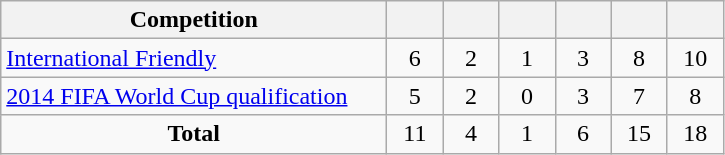<table class="wikitable" style="text-align: center;">
<tr>
<th width=250>Competition</th>
<th width=30></th>
<th width=30></th>
<th width=30></th>
<th width=30></th>
<th width=30></th>
<th width=30></th>
</tr>
<tr>
<td align=left><a href='#'>International Friendly</a></td>
<td>6</td>
<td>2</td>
<td>1</td>
<td>3</td>
<td>8</td>
<td>10</td>
</tr>
<tr>
<td align=left><a href='#'>2014 FIFA World Cup qualification</a></td>
<td>5</td>
<td>2</td>
<td>0</td>
<td>3</td>
<td>7</td>
<td>8</td>
</tr>
<tr>
<td><strong>Total</strong></td>
<td>11</td>
<td>4</td>
<td>1</td>
<td>6</td>
<td>15</td>
<td>18</td>
</tr>
</table>
